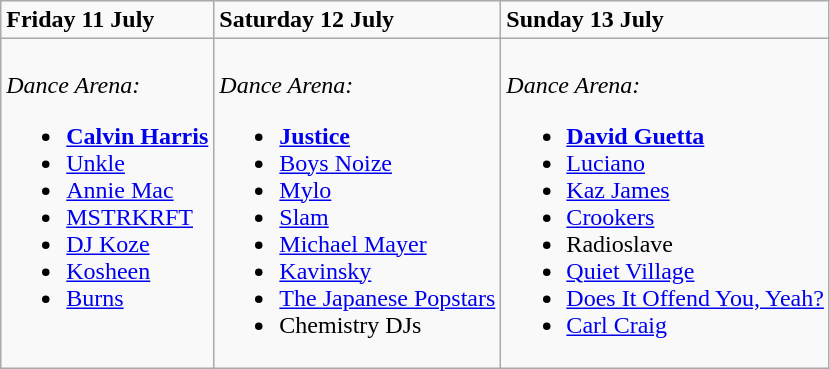<table class="wikitable">
<tr>
<td><strong>Friday 11 July</strong></td>
<td><strong>Saturday 12 July</strong></td>
<td><strong>Sunday 13 July</strong></td>
</tr>
<tr valign="top">
<td><br><em>Dance Arena:</em><ul><li><strong><a href='#'>Calvin Harris</a></strong></li><li><a href='#'>Unkle</a></li><li><a href='#'>Annie Mac</a></li><li><a href='#'>MSTRKRFT</a></li><li><a href='#'>DJ Koze</a></li><li><a href='#'>Kosheen</a></li><li><a href='#'>Burns</a></li></ul></td>
<td><br><em>Dance Arena:</em><ul><li><strong><a href='#'>Justice</a></strong></li><li><a href='#'>Boys Noize</a></li><li><a href='#'>Mylo</a></li><li><a href='#'>Slam</a></li><li><a href='#'>Michael Mayer</a></li><li><a href='#'>Kavinsky</a></li><li><a href='#'>The Japanese Popstars</a></li><li>Chemistry DJs</li></ul></td>
<td><br><em>Dance Arena:</em><ul><li><strong><a href='#'>David Guetta</a></strong></li><li><a href='#'>Luciano</a></li><li><a href='#'>Kaz James</a></li><li><a href='#'>Crookers</a></li><li>Radioslave</li><li><a href='#'>Quiet Village</a></li><li><a href='#'>Does It Offend You, Yeah?</a></li><li><a href='#'>Carl Craig</a></li></ul></td>
</tr>
</table>
